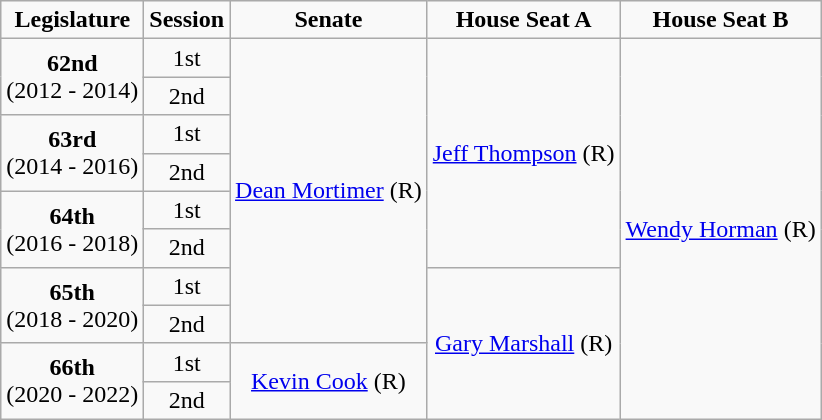<table class=wikitable style="text-align:center">
<tr>
<td><strong>Legislature</strong></td>
<td><strong>Session</strong></td>
<td><strong>Senate</strong></td>
<td><strong>House Seat A</strong></td>
<td><strong>House Seat B</strong></td>
</tr>
<tr>
<td rowspan="2" colspan="1" style="text-align: center;"><strong>62nd</strong> <br> (2012 - 2014)</td>
<td>1st</td>
<td rowspan="8" colspan="1" style="text-align: center;" ><a href='#'>Dean Mortimer</a> (R)</td>
<td rowspan="6" colspan="1" style="text-align: center;" ><a href='#'>Jeff Thompson</a> (R)</td>
<td rowspan="10" colspan="1" style="text-align: center;" ><a href='#'>Wendy Horman</a> (R)</td>
</tr>
<tr>
<td>2nd</td>
</tr>
<tr>
<td rowspan="2" colspan="1" style="text-align: center;"><strong>63rd</strong> <br> (2014 - 2016)</td>
<td>1st</td>
</tr>
<tr>
<td>2nd</td>
</tr>
<tr>
<td rowspan="2" colspan="1" style="text-align: center;"><strong>64th</strong> <br> (2016 - 2018)</td>
<td>1st</td>
</tr>
<tr>
<td>2nd</td>
</tr>
<tr>
<td rowspan="2" colspan="1" style="text-align: center;"><strong>65th</strong> <br> (2018 - 2020)</td>
<td>1st</td>
<td rowspan="4" colspan="1" style="text-align: center;" ><a href='#'>Gary Marshall</a> (R)</td>
</tr>
<tr>
<td>2nd</td>
</tr>
<tr>
<td rowspan="2" colspan="1" style="text-align: center;"><strong>66th</strong> <br> (2020 - 2022)</td>
<td>1st</td>
<td rowspan="2" colspan="1" style="text-align: center;" ><a href='#'>Kevin Cook</a> (R)</td>
</tr>
<tr>
<td>2nd</td>
</tr>
</table>
